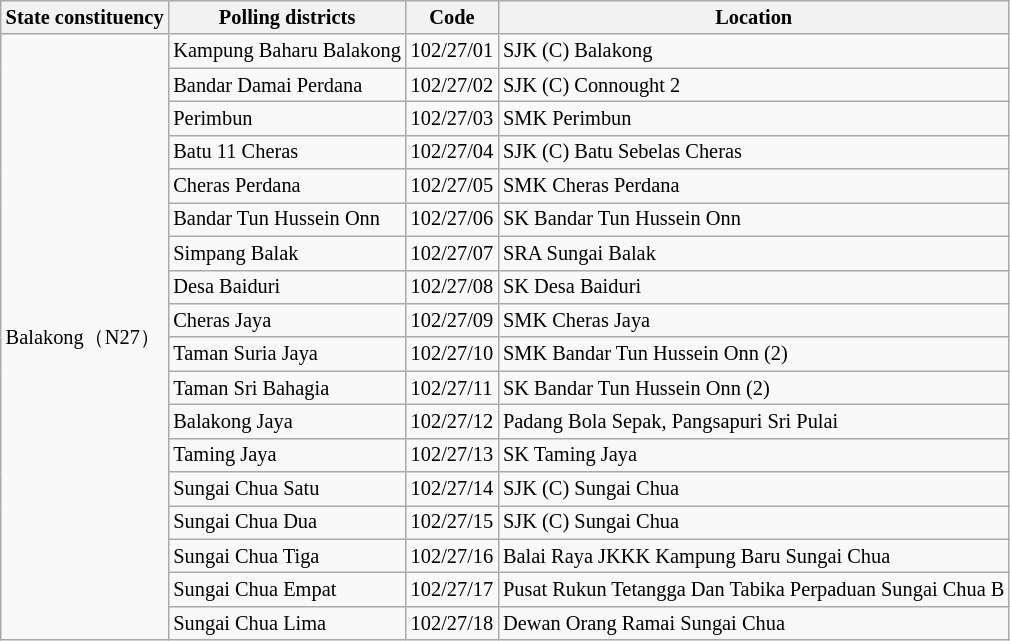<table class="wikitable sortable mw-collapsible" style="white-space:nowrap;font-size:85%">
<tr>
<th>State constituency</th>
<th>Polling districts</th>
<th>Code</th>
<th>Location</th>
</tr>
<tr>
<td rowspan="18">Balakong（N27）</td>
<td>Kampung Baharu Balakong</td>
<td>102/27/01</td>
<td>SJK (C) Balakong</td>
</tr>
<tr>
<td>Bandar Damai Perdana</td>
<td>102/27/02</td>
<td>SJK (C) Connought 2</td>
</tr>
<tr>
<td>Perimbun</td>
<td>102/27/03</td>
<td>SMK Perimbun</td>
</tr>
<tr>
<td>Batu 11 Cheras</td>
<td>102/27/04</td>
<td>SJK (C) Batu Sebelas Cheras</td>
</tr>
<tr>
<td>Cheras Perdana</td>
<td>102/27/05</td>
<td>SMK Cheras Perdana</td>
</tr>
<tr>
<td>Bandar Tun Hussein Onn</td>
<td>102/27/06</td>
<td>SK Bandar Tun Hussein Onn</td>
</tr>
<tr>
<td>Simpang Balak</td>
<td>102/27/07</td>
<td>SRA Sungai Balak</td>
</tr>
<tr>
<td>Desa Baiduri</td>
<td>102/27/08</td>
<td>SK Desa Baiduri</td>
</tr>
<tr>
<td>Cheras Jaya</td>
<td>102/27/09</td>
<td>SMK Cheras Jaya</td>
</tr>
<tr>
<td>Taman Suria Jaya</td>
<td>102/27/10</td>
<td>SMK Bandar Tun Hussein Onn (2)</td>
</tr>
<tr>
<td>Taman Sri Bahagia</td>
<td>102/27/11</td>
<td>SK Bandar Tun Hussein Onn (2)</td>
</tr>
<tr>
<td>Balakong Jaya</td>
<td>102/27/12</td>
<td>Padang Bola Sepak, Pangsapuri Sri Pulai</td>
</tr>
<tr>
<td>Taming Jaya</td>
<td>102/27/13</td>
<td>SK Taming Jaya</td>
</tr>
<tr>
<td>Sungai Chua Satu</td>
<td>102/27/14</td>
<td>SJK (C) Sungai Chua</td>
</tr>
<tr>
<td>Sungai Chua Dua</td>
<td>102/27/15</td>
<td>SJK (C) Sungai Chua</td>
</tr>
<tr>
<td>Sungai Chua Tiga</td>
<td>102/27/16</td>
<td>Balai Raya JKKK Kampung Baru Sungai Chua</td>
</tr>
<tr>
<td>Sungai Chua Empat</td>
<td>102/27/17</td>
<td>Pusat Rukun Tetangga Dan Tabika Perpaduan Sungai Chua B</td>
</tr>
<tr>
<td>Sungai Chua Lima</td>
<td>102/27/18</td>
<td>Dewan Orang Ramai Sungai Chua</td>
</tr>
</table>
